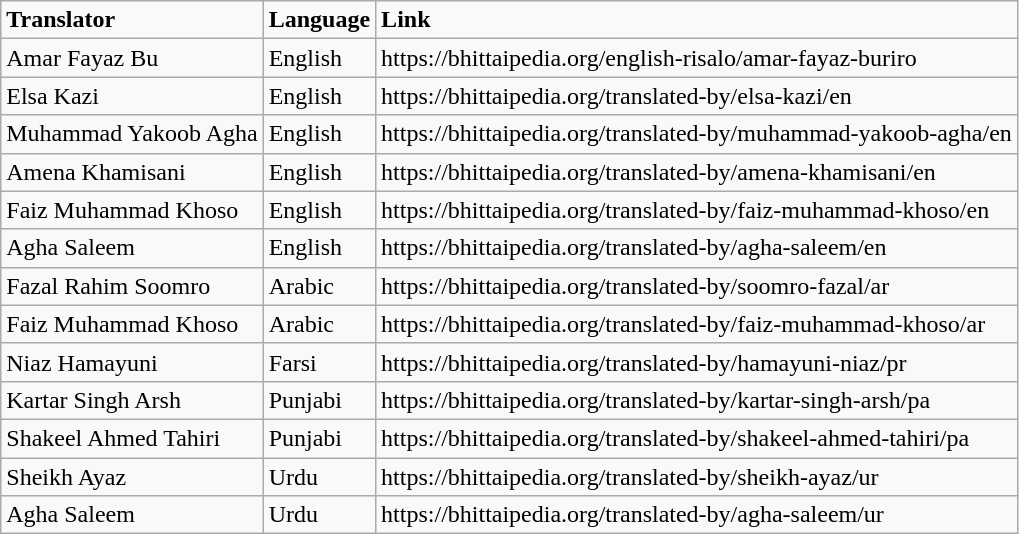<table class="wikitable">
<tr>
<td><strong>Translator</strong></td>
<td><strong>Language</strong></td>
<td><strong>Link</strong></td>
</tr>
<tr>
<td>Amar Fayaz Bu</td>
<td>English</td>
<td>https://bhittaipedia.org/english-risalo/amar-fayaz-buriro</td>
</tr>
<tr>
<td>Elsa Kazi</td>
<td>English</td>
<td>https://bhittaipedia.org/translated-by/elsa-kazi/en</td>
</tr>
<tr>
<td>Muhammad Yakoob Agha</td>
<td>English</td>
<td>https://bhittaipedia.org/translated-by/muhammad-yakoob-agha/en</td>
</tr>
<tr>
<td>Amena Khamisani</td>
<td>English</td>
<td>https://bhittaipedia.org/translated-by/amena-khamisani/en</td>
</tr>
<tr>
<td>Faiz Muhammad Khoso</td>
<td>English</td>
<td>https://bhittaipedia.org/translated-by/faiz-muhammad-khoso/en</td>
</tr>
<tr>
<td>Agha Saleem</td>
<td>English</td>
<td>https://bhittaipedia.org/translated-by/agha-saleem/en</td>
</tr>
<tr>
<td>Fazal Rahim Soomro</td>
<td>Arabic</td>
<td>https://bhittaipedia.org/translated-by/soomro-fazal/ar</td>
</tr>
<tr>
<td>Faiz Muhammad Khoso</td>
<td>Arabic</td>
<td>https://bhittaipedia.org/translated-by/faiz-muhammad-khoso/ar</td>
</tr>
<tr>
<td>Niaz Hamayuni</td>
<td>Farsi</td>
<td>https://bhittaipedia.org/translated-by/hamayuni-niaz/pr</td>
</tr>
<tr>
<td>Kartar Singh Arsh</td>
<td>Punjabi</td>
<td>https://bhittaipedia.org/translated-by/kartar-singh-arsh/pa</td>
</tr>
<tr>
<td>Shakeel Ahmed Tahiri</td>
<td>Punjabi</td>
<td>https://bhittaipedia.org/translated-by/shakeel-ahmed-tahiri/pa</td>
</tr>
<tr>
<td>Sheikh Ayaz</td>
<td>Urdu</td>
<td>https://bhittaipedia.org/translated-by/sheikh-ayaz/ur</td>
</tr>
<tr>
<td>Agha Saleem</td>
<td>Urdu</td>
<td>https://bhittaipedia.org/translated-by/agha-saleem/ur</td>
</tr>
</table>
